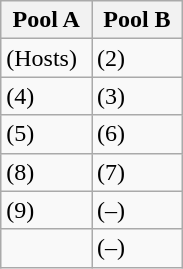<table class="wikitable">
<tr>
<th width=45%>Pool A</th>
<th width=45%>Pool B</th>
</tr>
<tr>
<td> (Hosts)</td>
<td> (2)</td>
</tr>
<tr>
<td> (4)</td>
<td> (3)</td>
</tr>
<tr>
<td> (5)</td>
<td> (6)</td>
</tr>
<tr>
<td> (8)</td>
<td> (7)</td>
</tr>
<tr>
<td> (9)</td>
<td> (–)</td>
</tr>
<tr>
<td></td>
<td> (–)</td>
</tr>
</table>
